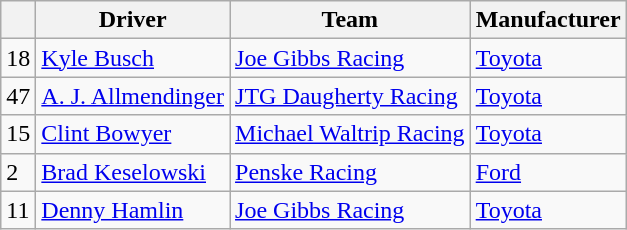<table class="wikitable sortable">
<tr>
<th></th>
<th>Driver</th>
<th>Team</th>
<th>Manufacturer</th>
</tr>
<tr>
<td>18</td>
<td><a href='#'>Kyle Busch</a></td>
<td><a href='#'>Joe Gibbs Racing</a></td>
<td><a href='#'>Toyota</a></td>
</tr>
<tr>
<td>47</td>
<td><a href='#'>A. J. Allmendinger</a></td>
<td><a href='#'>JTG Daugherty Racing</a></td>
<td><a href='#'>Toyota</a></td>
</tr>
<tr>
<td>15</td>
<td><a href='#'>Clint Bowyer</a></td>
<td><a href='#'>Michael Waltrip Racing</a></td>
<td><a href='#'>Toyota</a></td>
</tr>
<tr>
<td>2</td>
<td><a href='#'>Brad Keselowski</a></td>
<td><a href='#'>Penske Racing</a></td>
<td><a href='#'>Ford</a></td>
</tr>
<tr>
<td>11</td>
<td><a href='#'>Denny Hamlin</a></td>
<td><a href='#'>Joe Gibbs Racing</a></td>
<td><a href='#'>Toyota</a></td>
</tr>
</table>
